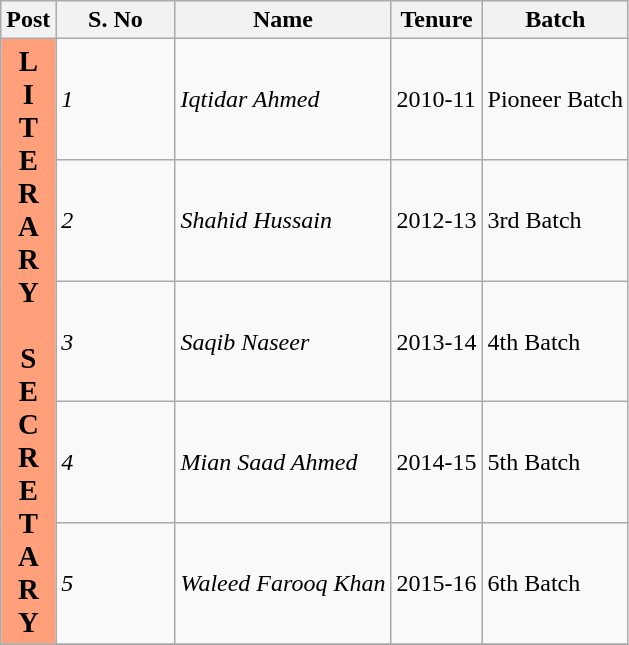<table class="wikitable">
<tr text-align:center;">
<th colspan="1"><strong>Post</strong></th>
<th style="width:19%;"><strong>S. No</strong></th>
<th><strong>Name</strong></th>
<th><strong>Tenure</strong></th>
<th><strong>Batch</strong></th>
</tr>
<tr>
<td rowspan=5   style="text-align:center; background:#ffa07a; textcolor:#000;"><big><strong>L<br>I<br>T<br>E<br>R<br>A<br>R<br>Y<br> <br>S<br>E<br>C<br>R<br>E<br>T<br>A<br>R<br>Y</strong></big></td>
<td><em>1</em></td>
<td><em>Iqtidar Ahmed</em></td>
<td>2010-11</td>
<td>Pioneer Batch</td>
</tr>
<tr>
<td><em>2</em></td>
<td><em>Shahid Hussain</em></td>
<td>2012-13</td>
<td>3rd Batch</td>
</tr>
<tr>
<td><em>3</em></td>
<td><em>Saqib Naseer</em></td>
<td>2013-14</td>
<td>4th Batch</td>
</tr>
<tr>
<td><em>4</em></td>
<td><em>Mian Saad Ahmed</em></td>
<td>2014-15</td>
<td>5th Batch</td>
</tr>
<tr>
<td><em>5</em></td>
<td><em>Waleed Farooq Khan</em></td>
<td>2015-16</td>
<td>6th Batch</td>
</tr>
<tr>
</tr>
</table>
